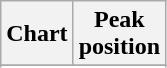<table class="wikitable sortable plainrowheaders" style="text-align:center">
<tr>
<th scope="col">Chart</th>
<th scope="col">Peak<br>position</th>
</tr>
<tr>
</tr>
<tr>
</tr>
<tr>
</tr>
<tr>
</tr>
<tr>
</tr>
</table>
